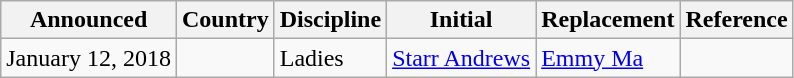<table class="wikitable">
<tr>
<th>Announced</th>
<th>Country</th>
<th>Discipline</th>
<th>Initial</th>
<th>Replacement</th>
<th>Reference</th>
</tr>
<tr>
<td>January 12, 2018</td>
<td></td>
<td>Ladies</td>
<td><a href='#'>Starr Andrews</a></td>
<td><a href='#'>Emmy Ma</a></td>
<td></td>
</tr>
</table>
